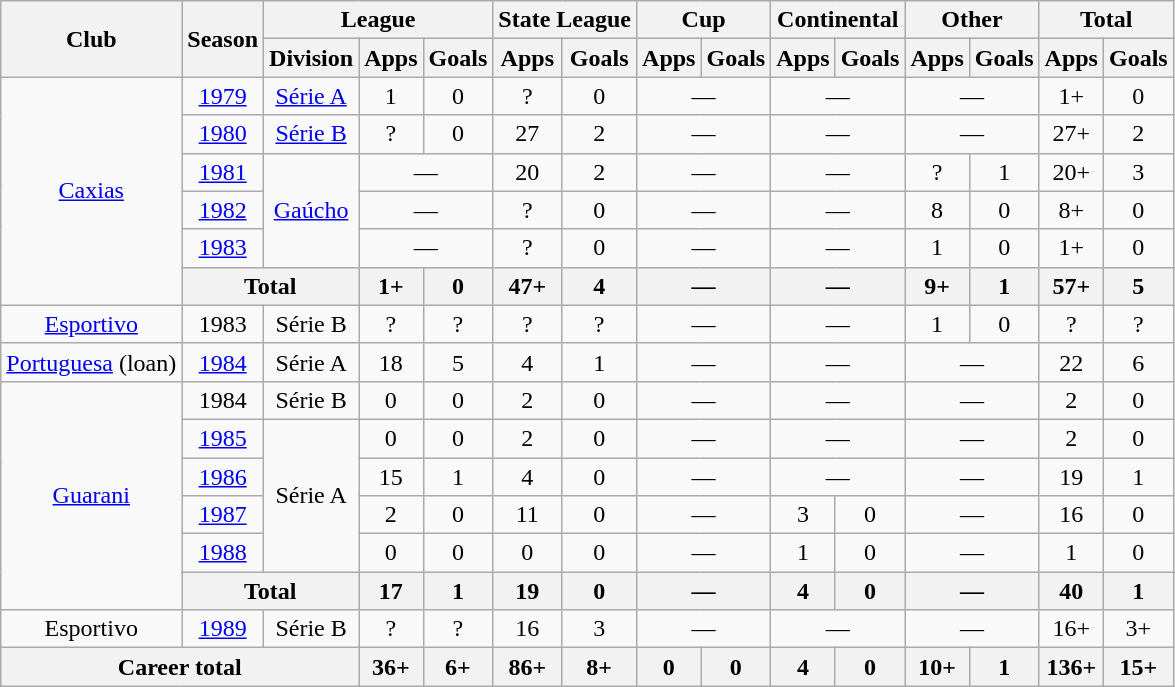<table class="wikitable" style="text-align:center">
<tr>
<th rowspan="2">Club</th>
<th rowspan="2">Season</th>
<th colspan="3">League</th>
<th colspan="2">State League</th>
<th colspan="2">Cup</th>
<th colspan="2">Continental</th>
<th colspan="2">Other</th>
<th colspan="2">Total</th>
</tr>
<tr>
<th>Division</th>
<th>Apps</th>
<th>Goals</th>
<th>Apps</th>
<th>Goals</th>
<th>Apps</th>
<th>Goals</th>
<th>Apps</th>
<th>Goals</th>
<th>Apps</th>
<th>Goals</th>
<th>Apps</th>
<th>Goals</th>
</tr>
<tr>
<td rowspan="6"><a href='#'>Caxias</a></td>
<td><a href='#'>1979</a></td>
<td><a href='#'>Série A</a></td>
<td>1</td>
<td>0</td>
<td>?</td>
<td>0</td>
<td colspan="2">—</td>
<td colspan="2">—</td>
<td colspan="2">—</td>
<td>1+</td>
<td>0</td>
</tr>
<tr>
<td><a href='#'>1980</a></td>
<td><a href='#'>Série B</a></td>
<td>?</td>
<td>0</td>
<td>27</td>
<td>2</td>
<td colspan="2">—</td>
<td colspan="2">—</td>
<td colspan="2">—</td>
<td>27+</td>
<td>2</td>
</tr>
<tr>
<td><a href='#'>1981</a></td>
<td rowspan="3"><a href='#'>Gaúcho</a></td>
<td colspan="2">—</td>
<td>20</td>
<td>2</td>
<td colspan="2">—</td>
<td colspan="2">—</td>
<td>?</td>
<td>1</td>
<td>20+</td>
<td>3</td>
</tr>
<tr>
<td><a href='#'>1982</a></td>
<td colspan="2">—</td>
<td>?</td>
<td>0</td>
<td colspan="2">—</td>
<td colspan="2">—</td>
<td>8</td>
<td>0</td>
<td>8+</td>
<td>0</td>
</tr>
<tr>
<td><a href='#'>1983</a></td>
<td colspan="2">—</td>
<td>?</td>
<td>0</td>
<td colspan="2">—</td>
<td colspan="2">—</td>
<td>1</td>
<td>0</td>
<td>1+</td>
<td>0</td>
</tr>
<tr>
<th colspan="2">Total</th>
<th>1+</th>
<th>0</th>
<th>47+</th>
<th>4</th>
<th colspan="2">—</th>
<th colspan="2">—</th>
<th>9+</th>
<th>1</th>
<th>57+</th>
<th>5</th>
</tr>
<tr>
<td><a href='#'>Esportivo</a></td>
<td>1983</td>
<td>Série B</td>
<td>?</td>
<td>?</td>
<td>?</td>
<td>?</td>
<td colspan="2">—</td>
<td colspan="2">—</td>
<td>1</td>
<td>0</td>
<td>?</td>
<td>?</td>
</tr>
<tr>
<td><a href='#'>Portuguesa</a> (loan)</td>
<td><a href='#'>1984</a></td>
<td>Série A</td>
<td>18</td>
<td>5</td>
<td>4</td>
<td>1</td>
<td colspan="2">—</td>
<td colspan="2">—</td>
<td colspan="2">—</td>
<td>22</td>
<td>6</td>
</tr>
<tr>
<td rowspan="6"><a href='#'>Guarani</a></td>
<td>1984</td>
<td>Série B</td>
<td>0</td>
<td>0</td>
<td>2</td>
<td>0</td>
<td colspan="2">—</td>
<td colspan="2">—</td>
<td colspan="2">—</td>
<td>2</td>
<td>0</td>
</tr>
<tr>
<td><a href='#'>1985</a></td>
<td rowspan="4">Série A</td>
<td>0</td>
<td>0</td>
<td>2</td>
<td>0</td>
<td colspan="2">—</td>
<td colspan="2">—</td>
<td colspan="2">—</td>
<td>2</td>
<td>0</td>
</tr>
<tr>
<td><a href='#'>1986</a></td>
<td>15</td>
<td>1</td>
<td>4</td>
<td>0</td>
<td colspan="2">—</td>
<td colspan="2">—</td>
<td colspan="2">—</td>
<td>19</td>
<td>1</td>
</tr>
<tr>
<td><a href='#'>1987</a></td>
<td>2</td>
<td>0</td>
<td>11</td>
<td>0</td>
<td colspan="2">—</td>
<td>3</td>
<td>0</td>
<td colspan="2">—</td>
<td>16</td>
<td>0</td>
</tr>
<tr>
<td><a href='#'>1988</a></td>
<td>0</td>
<td>0</td>
<td>0</td>
<td>0</td>
<td colspan="2">—</td>
<td>1</td>
<td>0</td>
<td colspan="2">—</td>
<td>1</td>
<td>0</td>
</tr>
<tr>
<th colspan="2">Total</th>
<th>17</th>
<th>1</th>
<th>19</th>
<th>0</th>
<th colspan="2">—</th>
<th>4</th>
<th>0</th>
<th colspan="2">—</th>
<th>40</th>
<th>1</th>
</tr>
<tr>
<td>Esportivo</td>
<td><a href='#'>1989</a></td>
<td>Série B</td>
<td>?</td>
<td>?</td>
<td>16</td>
<td>3</td>
<td colspan="2">—</td>
<td colspan="2">—</td>
<td colspan="2">—</td>
<td>16+</td>
<td>3+</td>
</tr>
<tr>
<th colspan="3">Career total</th>
<th>36+</th>
<th>6+</th>
<th>86+</th>
<th>8+</th>
<th>0</th>
<th>0</th>
<th>4</th>
<th>0</th>
<th>10+</th>
<th>1</th>
<th>136+</th>
<th>15+</th>
</tr>
</table>
